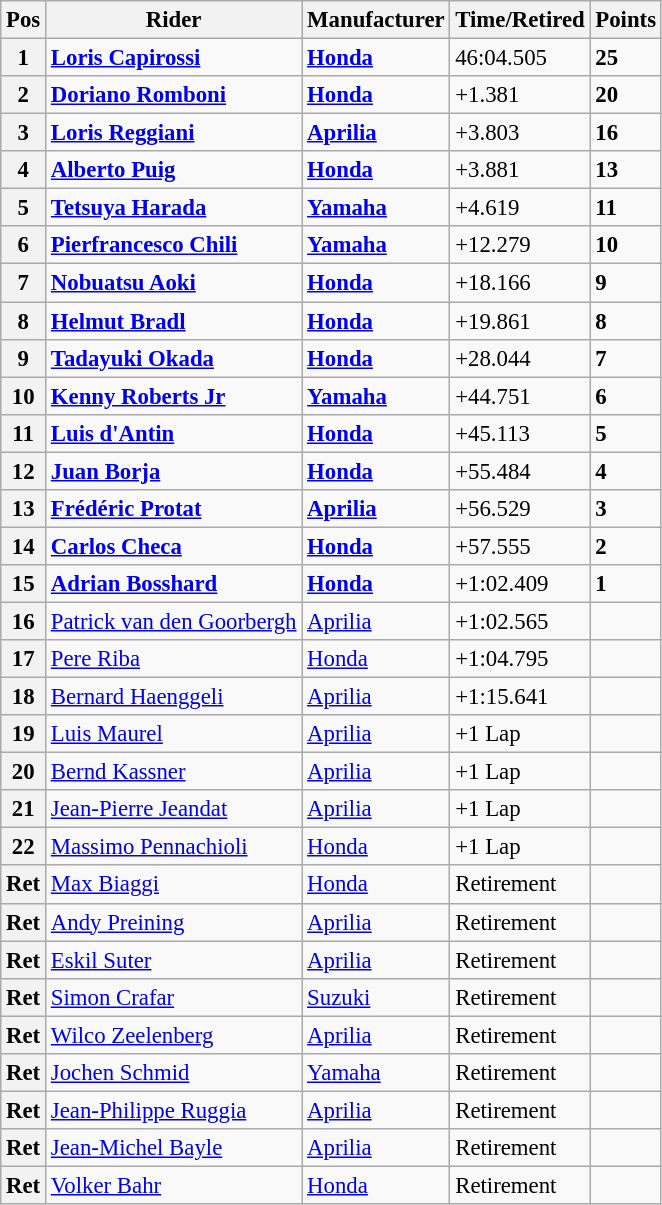<table class="wikitable" style="font-size: 95%;">
<tr>
<th>Pos</th>
<th>Rider</th>
<th>Manufacturer</th>
<th>Time/Retired</th>
<th>Points</th>
</tr>
<tr>
<th>1</th>
<td> <strong><a href='#'>Loris Capirossi</a></strong></td>
<td><strong><a href='#'>Honda</a></strong></td>
<td>46:04.505</td>
<td><strong>25</strong></td>
</tr>
<tr>
<th>2</th>
<td> <strong><a href='#'>Doriano Romboni</a></strong></td>
<td><strong><a href='#'>Honda</a></strong></td>
<td>+1.381</td>
<td><strong>20</strong></td>
</tr>
<tr>
<th>3</th>
<td> <strong><a href='#'>Loris Reggiani</a></strong></td>
<td><strong><a href='#'>Aprilia</a></strong></td>
<td>+3.803</td>
<td><strong>16</strong></td>
</tr>
<tr>
<th>4</th>
<td> <strong><a href='#'>Alberto Puig</a></strong></td>
<td><strong><a href='#'>Honda</a></strong></td>
<td>+3.881</td>
<td><strong>13</strong></td>
</tr>
<tr>
<th>5</th>
<td> <strong><a href='#'>Tetsuya Harada</a></strong></td>
<td><strong><a href='#'>Yamaha</a></strong></td>
<td>+4.619</td>
<td><strong>11</strong></td>
</tr>
<tr>
<th>6</th>
<td> <strong><a href='#'>Pierfrancesco Chili</a></strong></td>
<td><strong><a href='#'>Yamaha</a></strong></td>
<td>+12.279</td>
<td><strong>10</strong></td>
</tr>
<tr>
<th>7</th>
<td> <strong><a href='#'>Nobuatsu Aoki</a></strong></td>
<td><strong><a href='#'>Honda</a></strong></td>
<td>+18.166</td>
<td><strong>9</strong></td>
</tr>
<tr>
<th>8</th>
<td> <strong><a href='#'>Helmut Bradl</a></strong></td>
<td><strong><a href='#'>Honda</a></strong></td>
<td>+19.861</td>
<td><strong>8</strong></td>
</tr>
<tr>
<th>9</th>
<td> <strong><a href='#'>Tadayuki Okada</a></strong></td>
<td><strong><a href='#'>Honda</a></strong></td>
<td>+28.044</td>
<td><strong>7</strong></td>
</tr>
<tr>
<th>10</th>
<td> <strong><a href='#'>Kenny Roberts Jr</a></strong></td>
<td><strong><a href='#'>Yamaha</a></strong></td>
<td>+44.751</td>
<td><strong>6</strong></td>
</tr>
<tr>
<th>11</th>
<td> <strong><a href='#'>Luis d'Antin</a></strong></td>
<td><strong><a href='#'>Honda</a></strong></td>
<td>+45.113</td>
<td><strong>5</strong></td>
</tr>
<tr>
<th>12</th>
<td> <strong><a href='#'>Juan Borja</a></strong></td>
<td><strong><a href='#'>Honda</a></strong></td>
<td>+55.484</td>
<td><strong>4</strong></td>
</tr>
<tr>
<th>13</th>
<td> <strong><a href='#'>Frédéric Protat</a></strong></td>
<td><strong><a href='#'>Aprilia</a></strong></td>
<td>+56.529</td>
<td><strong>3</strong></td>
</tr>
<tr>
<th>14</th>
<td> <strong><a href='#'>Carlos Checa</a></strong></td>
<td><strong><a href='#'>Honda</a></strong></td>
<td>+57.555</td>
<td><strong>2</strong></td>
</tr>
<tr>
<th>15</th>
<td> <strong><a href='#'>Adrian Bosshard</a></strong></td>
<td><strong><a href='#'>Honda</a></strong></td>
<td>+1:02.409</td>
<td><strong>1</strong></td>
</tr>
<tr>
<th>16</th>
<td> <a href='#'>Patrick van den Goorbergh</a></td>
<td><a href='#'>Aprilia</a></td>
<td>+1:02.565</td>
<td></td>
</tr>
<tr>
<th>17</th>
<td> <a href='#'>Pere Riba</a></td>
<td><a href='#'>Honda</a></td>
<td>+1:04.795</td>
<td></td>
</tr>
<tr>
<th>18</th>
<td> <a href='#'>Bernard Haenggeli</a></td>
<td><a href='#'>Aprilia</a></td>
<td>+1:15.641</td>
<td></td>
</tr>
<tr>
<th>19</th>
<td> <a href='#'>Luis Maurel</a></td>
<td><a href='#'>Aprilia</a></td>
<td>+1 Lap</td>
<td></td>
</tr>
<tr>
<th>20</th>
<td> <a href='#'>Bernd Kassner</a></td>
<td><a href='#'>Aprilia</a></td>
<td>+1 Lap</td>
<td></td>
</tr>
<tr>
<th>21</th>
<td> <a href='#'>Jean-Pierre Jeandat</a></td>
<td><a href='#'>Aprilia</a></td>
<td>+1 Lap</td>
<td></td>
</tr>
<tr>
<th>22</th>
<td> <a href='#'>Massimo Pennachioli</a></td>
<td><a href='#'>Honda</a></td>
<td>+1 Lap</td>
<td></td>
</tr>
<tr>
<th>Ret</th>
<td> <a href='#'>Max Biaggi</a></td>
<td><a href='#'>Honda</a></td>
<td>Retirement</td>
<td></td>
</tr>
<tr>
<th>Ret</th>
<td> <a href='#'>Andy Preining</a></td>
<td><a href='#'>Aprilia</a></td>
<td>Retirement</td>
<td></td>
</tr>
<tr>
<th>Ret</th>
<td> <a href='#'>Eskil Suter</a></td>
<td><a href='#'>Aprilia</a></td>
<td>Retirement</td>
<td></td>
</tr>
<tr>
<th>Ret</th>
<td> <a href='#'>Simon Crafar</a></td>
<td><a href='#'>Suzuki</a></td>
<td>Retirement</td>
<td></td>
</tr>
<tr>
<th>Ret</th>
<td> <a href='#'>Wilco Zeelenberg</a></td>
<td><a href='#'>Aprilia</a></td>
<td>Retirement</td>
<td></td>
</tr>
<tr>
<th>Ret</th>
<td> <a href='#'>Jochen Schmid</a></td>
<td><a href='#'>Yamaha</a></td>
<td>Retirement</td>
<td></td>
</tr>
<tr>
<th>Ret</th>
<td> <a href='#'>Jean-Philippe Ruggia</a></td>
<td><a href='#'>Aprilia</a></td>
<td>Retirement</td>
<td></td>
</tr>
<tr>
<th>Ret</th>
<td> <a href='#'>Jean-Michel Bayle</a></td>
<td><a href='#'>Aprilia</a></td>
<td>Retirement</td>
<td></td>
</tr>
<tr>
<th>Ret</th>
<td> <a href='#'>Volker Bahr</a></td>
<td><a href='#'>Honda</a></td>
<td>Retirement</td>
<td></td>
</tr>
</table>
